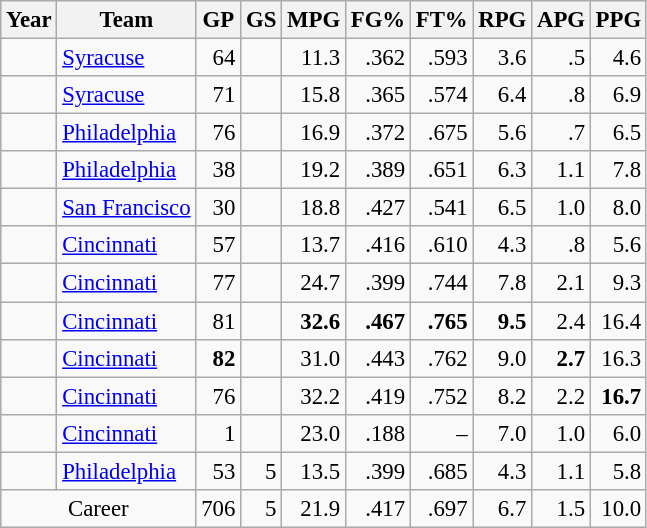<table class="wikitable sortable" style="font-size:95%; text-align:right;">
<tr>
<th>Year</th>
<th>Team</th>
<th>GP</th>
<th>GS</th>
<th>MPG</th>
<th>FG%</th>
<th>FT%</th>
<th>RPG</th>
<th>APG</th>
<th>PPG</th>
</tr>
<tr>
<td style="text-align:left;"></td>
<td style="text-align:left;"><a href='#'>Syracuse</a></td>
<td>64</td>
<td></td>
<td>11.3</td>
<td>.362</td>
<td>.593</td>
<td>3.6</td>
<td>.5</td>
<td>4.6</td>
</tr>
<tr>
<td style="text-align:left;"></td>
<td style="text-align:left;"><a href='#'>Syracuse</a></td>
<td>71</td>
<td></td>
<td>15.8</td>
<td>.365</td>
<td>.574</td>
<td>6.4</td>
<td>.8</td>
<td>6.9</td>
</tr>
<tr>
<td style="text-align:left;"></td>
<td style="text-align:left;"><a href='#'>Philadelphia</a></td>
<td>76</td>
<td></td>
<td>16.9</td>
<td>.372</td>
<td>.675</td>
<td>5.6</td>
<td>.7</td>
<td>6.5</td>
</tr>
<tr>
<td style="text-align:left;"></td>
<td style="text-align:left;"><a href='#'>Philadelphia</a></td>
<td>38</td>
<td></td>
<td>19.2</td>
<td>.389</td>
<td>.651</td>
<td>6.3</td>
<td>1.1</td>
<td>7.8</td>
</tr>
<tr>
<td style="text-align:left;"></td>
<td style="text-align:left;"><a href='#'>San Francisco</a></td>
<td>30</td>
<td></td>
<td>18.8</td>
<td>.427</td>
<td>.541</td>
<td>6.5</td>
<td>1.0</td>
<td>8.0</td>
</tr>
<tr>
<td style="text-align:left;"></td>
<td style="text-align:left;"><a href='#'>Cincinnati</a></td>
<td>57</td>
<td></td>
<td>13.7</td>
<td>.416</td>
<td>.610</td>
<td>4.3</td>
<td>.8</td>
<td>5.6</td>
</tr>
<tr>
<td style="text-align:left;"></td>
<td style="text-align:left;"><a href='#'>Cincinnati</a></td>
<td>77</td>
<td></td>
<td>24.7</td>
<td>.399</td>
<td>.744</td>
<td>7.8</td>
<td>2.1</td>
<td>9.3</td>
</tr>
<tr>
<td style="text-align:left;"></td>
<td style="text-align:left;"><a href='#'>Cincinnati</a></td>
<td>81</td>
<td></td>
<td><strong>32.6</strong></td>
<td><strong>.467</strong></td>
<td><strong>.765</strong></td>
<td><strong>9.5</strong></td>
<td>2.4</td>
<td>16.4</td>
</tr>
<tr>
<td style="text-align:left;"></td>
<td style="text-align:left;"><a href='#'>Cincinnati</a></td>
<td><strong>82</strong></td>
<td></td>
<td>31.0</td>
<td>.443</td>
<td>.762</td>
<td>9.0</td>
<td><strong>2.7</strong></td>
<td>16.3</td>
</tr>
<tr>
<td style="text-align:left;"></td>
<td style="text-align:left;"><a href='#'>Cincinnati</a></td>
<td>76</td>
<td></td>
<td>32.2</td>
<td>.419</td>
<td>.752</td>
<td>8.2</td>
<td>2.2</td>
<td><strong>16.7</strong></td>
</tr>
<tr>
<td style="text-align:left;"></td>
<td style="text-align:left;"><a href='#'>Cincinnati</a></td>
<td>1</td>
<td></td>
<td>23.0</td>
<td>.188</td>
<td>–</td>
<td>7.0</td>
<td>1.0</td>
<td>6.0</td>
</tr>
<tr>
<td style="text-align:left;"></td>
<td style="text-align:left;"><a href='#'>Philadelphia</a></td>
<td>53</td>
<td>5</td>
<td>13.5</td>
<td>.399</td>
<td>.685</td>
<td>4.3</td>
<td>1.1</td>
<td>5.8</td>
</tr>
<tr class="sortbottom">
<td style="text-align:center;" colspan="2">Career</td>
<td>706</td>
<td>5</td>
<td>21.9</td>
<td>.417</td>
<td>.697</td>
<td>6.7</td>
<td>1.5</td>
<td>10.0</td>
</tr>
</table>
